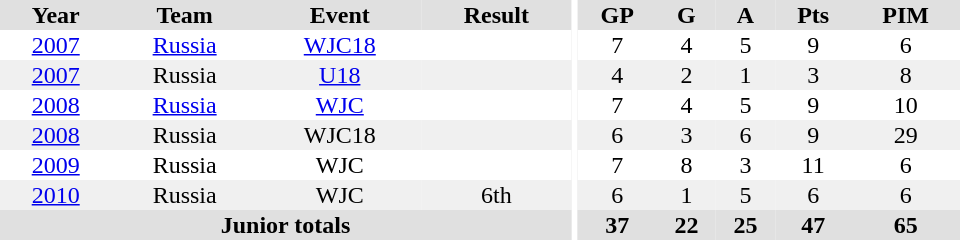<table border="0" cellpadding="1" cellspacing="0" ID="Table3" style="text-align:center; width:40em">
<tr ALIGN="center" bgcolor="#e0e0e0">
<th>Year</th>
<th>Team</th>
<th>Event</th>
<th>Result</th>
<th rowspan="99" bgcolor="#ffffff"></th>
<th>GP</th>
<th>G</th>
<th>A</th>
<th>Pts</th>
<th>PIM</th>
</tr>
<tr>
<td><a href='#'>2007</a></td>
<td><a href='#'>Russia</a></td>
<td><a href='#'>WJC18</a></td>
<td></td>
<td>7</td>
<td>4</td>
<td>5</td>
<td>9</td>
<td>6</td>
</tr>
<tr bgcolor="#f0f0f0">
<td><a href='#'>2007</a></td>
<td>Russia</td>
<td><a href='#'>U18</a></td>
<td></td>
<td>4</td>
<td>2</td>
<td>1</td>
<td>3</td>
<td>8</td>
</tr>
<tr>
<td><a href='#'>2008</a></td>
<td><a href='#'>Russia</a></td>
<td><a href='#'>WJC</a></td>
<td></td>
<td>7</td>
<td>4</td>
<td>5</td>
<td>9</td>
<td>10</td>
</tr>
<tr bgcolor="#f0f0f0">
<td><a href='#'>2008</a></td>
<td>Russia</td>
<td>WJC18</td>
<td></td>
<td>6</td>
<td>3</td>
<td>6</td>
<td>9</td>
<td>29</td>
</tr>
<tr>
<td><a href='#'>2009</a></td>
<td>Russia</td>
<td>WJC</td>
<td></td>
<td>7</td>
<td>8</td>
<td>3</td>
<td>11</td>
<td>6</td>
</tr>
<tr bgcolor="#f0f0f0">
<td><a href='#'>2010</a></td>
<td>Russia</td>
<td>WJC</td>
<td>6th</td>
<td>6</td>
<td>1</td>
<td>5</td>
<td>6</td>
<td>6</td>
</tr>
<tr bgcolor="#e0e0e0">
<th colspan="4">Junior totals</th>
<th>37</th>
<th>22</th>
<th>25</th>
<th>47</th>
<th>65</th>
</tr>
</table>
